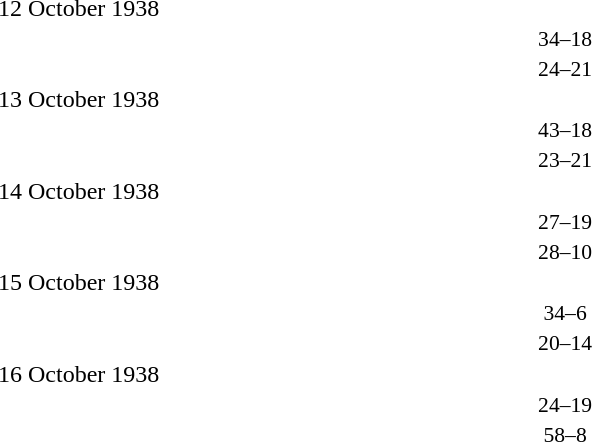<table style="width:100%;" cellspacing="1">
<tr>
<th width=25%></th>
<th width=2%></th>
<th width=6%></th>
<th width=2%></th>
<th width=25%></th>
</tr>
<tr>
<td>12 October 1938</td>
</tr>
<tr style=font-size:90%>
<td align=right></td>
<td></td>
<td align=center>34–18</td>
<td></td>
<td></td>
<td></td>
</tr>
<tr style=font-size:90%>
<td align=right></td>
<td></td>
<td align=center>24–21</td>
<td></td>
<td></td>
<td></td>
</tr>
<tr>
<td>13 October 1938</td>
</tr>
<tr style=font-size:90%>
<td align=right></td>
<td></td>
<td align=center>43–18</td>
<td></td>
<td></td>
<td></td>
</tr>
<tr style=font-size:90%>
<td align=right></td>
<td></td>
<td align=center>23–21</td>
<td></td>
<td></td>
<td></td>
</tr>
<tr>
<td>14 October 1938</td>
</tr>
<tr style=font-size:90%>
<td align=right></td>
<td></td>
<td align=center>27–19</td>
<td></td>
<td></td>
<td></td>
</tr>
<tr style=font-size:90%>
<td align=right></td>
<td></td>
<td align=center>28–10</td>
<td></td>
<td></td>
<td></td>
</tr>
<tr>
<td>15 October 1938</td>
</tr>
<tr style=font-size:90%>
<td align=right></td>
<td></td>
<td align=center>34–6</td>
<td></td>
<td></td>
<td></td>
</tr>
<tr style=font-size:90%>
<td align=right></td>
<td></td>
<td align=center>20–14</td>
<td></td>
<td></td>
<td></td>
</tr>
<tr>
<td>16 October 1938</td>
</tr>
<tr style=font-size:90%>
<td align=right></td>
<td></td>
<td align=center>24–19</td>
<td></td>
<td></td>
<td></td>
</tr>
<tr style=font-size:90%>
<td align=right></td>
<td></td>
<td align=center>58–8</td>
<td></td>
<td></td>
<td></td>
</tr>
</table>
